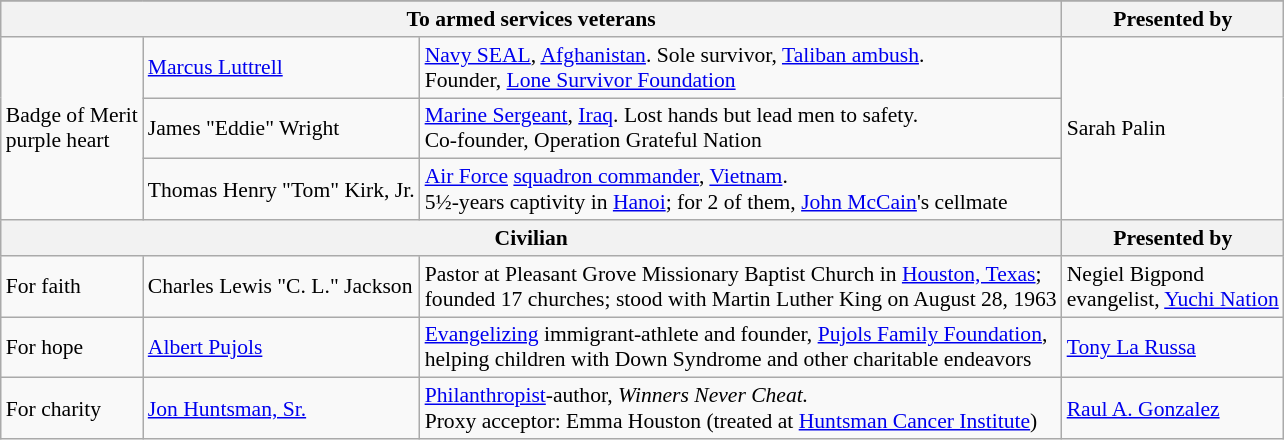<table class="wikitable" style="font-size:90%;vertical-align:top;">
<tr>
</tr>
<tr>
<th colspan="3">To armed services veterans</th>
<th>Presented by</th>
</tr>
<tr>
<td style=white-space:nowrap rowspan="3">Badge of Merit<br>purple heart</td>
<td><a href='#'>Marcus Luttrell</a></td>
<td><a href='#'>Navy SEAL</a>, <a href='#'>Afghanistan</a>. Sole survivor, <a href='#'>Taliban ambush</a>.<br>Founder, <a href='#'>Lone Survivor Foundation</a></td>
<td rowspan="3">Sarah Palin</td>
</tr>
<tr>
<td>James "Eddie" Wright</td>
<td><a href='#'>Marine Sergeant</a>, <a href='#'>Iraq</a>. Lost hands but lead men to safety.<br>Co-founder, Operation Grateful Nation</td>
</tr>
<tr>
<td>Thomas Henry "Tom" Kirk, Jr.</td>
<td><a href='#'>Air Force</a> <a href='#'>squadron commander</a>, <a href='#'>Vietnam</a>.<br>5½-years captivity in <a href='#'>Hanoi</a>; for 2 of them, <a href='#'>John McCain</a>'s cellmate</td>
</tr>
<tr>
<th colspan="3">Civilian</th>
<th>Presented by</th>
</tr>
<tr>
<td>For faith</td>
<td style=white-space:nowrap>Charles Lewis "C. L." Jackson</td>
<td>Pastor at Pleasant Grove Missionary Baptist Church in <a href='#'>Houston, Texas</a>;<br>founded 17 churches; stood with Martin Luther King on August 28, 1963</td>
<td>Negiel Bigpond<br>evangelist, <a href='#'>Yuchi Nation</a></td>
</tr>
<tr>
<td>For hope</td>
<td><a href='#'>Albert Pujols</a></td>
<td><a href='#'>Evangelizing</a> immigrant-athlete and founder, <a href='#'>Pujols Family Foundation</a>,<br>helping children with Down Syndrome and other charitable endeavors</td>
<td><a href='#'>Tony La Russa</a></td>
</tr>
<tr>
<td>For charity</td>
<td><a href='#'>Jon Huntsman, Sr.</a></td>
<td><a href='#'>Philanthropist</a>-author, <em>Winners Never Cheat.</em><br>Proxy acceptor: Emma Houston (treated at <a href='#'>Huntsman Cancer Institute</a>)</td>
<td><a href='#'>Raul A. Gonzalez</a></td>
</tr>
</table>
